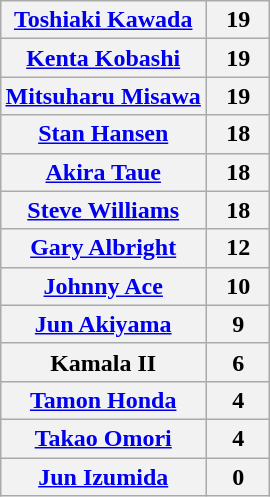<table class="wikitable" style="margin: 1em auto 1em auto;text-align:center">
<tr>
<th><a href='#'>Toshiaki Kawada</a></th>
<th style="width:35px">19</th>
</tr>
<tr>
<th><a href='#'>Kenta Kobashi</a></th>
<th>19</th>
</tr>
<tr>
<th><a href='#'>Mitsuharu Misawa</a></th>
<th>19</th>
</tr>
<tr>
<th><a href='#'>Stan Hansen</a></th>
<th>18</th>
</tr>
<tr>
<th><a href='#'>Akira Taue</a></th>
<th>18</th>
</tr>
<tr>
<th><a href='#'>Steve Williams</a></th>
<th>18</th>
</tr>
<tr>
<th><a href='#'>Gary Albright</a></th>
<th>12</th>
</tr>
<tr>
<th><a href='#'>Johnny Ace</a></th>
<th>10</th>
</tr>
<tr>
<th><a href='#'>Jun Akiyama</a></th>
<th>9</th>
</tr>
<tr>
<th>Kamala II</th>
<th>6</th>
</tr>
<tr>
<th><a href='#'>Tamon Honda</a></th>
<th>4</th>
</tr>
<tr>
<th><a href='#'>Takao Omori</a></th>
<th>4</th>
</tr>
<tr>
<th><a href='#'>Jun Izumida</a></th>
<th>0</th>
</tr>
</table>
